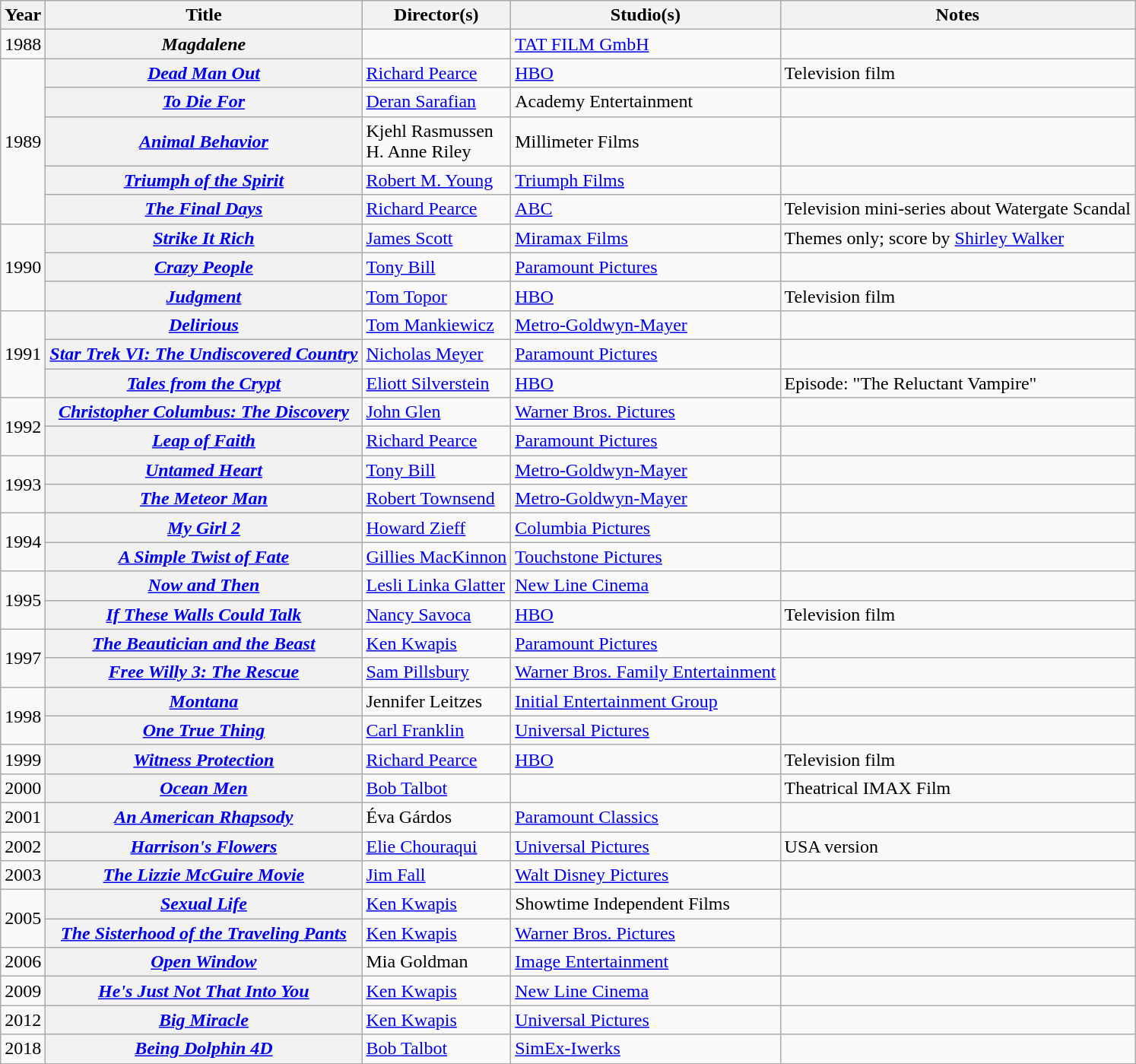<table class="wikitable sortable">
<tr>
<th>Year</th>
<th>Title</th>
<th>Director(s)</th>
<th>Studio(s)</th>
<th>Notes</th>
</tr>
<tr>
<td>1988</td>
<th><em>Magdalene</em></th>
<td></td>
<td><a href='#'>TAT FILM GmbH</a></td>
<td></td>
</tr>
<tr>
<td rowspan="5">1989</td>
<th><em><a href='#'>Dead Man Out</a></em></th>
<td><a href='#'>Richard Pearce</a></td>
<td><a href='#'>HBO</a></td>
<td>Television film</td>
</tr>
<tr>
<th><em><a href='#'>To Die For</a></em></th>
<td><a href='#'>Deran Sarafian</a></td>
<td>Academy Entertainment</td>
<td></td>
</tr>
<tr>
<th><em><a href='#'>Animal Behavior</a></em></th>
<td>Kjehl Rasmussen<br>H. Anne Riley</td>
<td>Millimeter Films</td>
<td></td>
</tr>
<tr>
<th><em><a href='#'>Triumph of the Spirit</a></em></th>
<td><a href='#'>Robert M. Young</a></td>
<td><a href='#'>Triumph Films</a></td>
<td></td>
</tr>
<tr>
<th><em><a href='#'>The Final Days</a></em></th>
<td><a href='#'>Richard Pearce</a></td>
<td><a href='#'>ABC</a></td>
<td>Television mini-series about Watergate Scandal</td>
</tr>
<tr>
<td rowspan="3">1990</td>
<th><em><a href='#'>Strike It Rich</a></em></th>
<td><a href='#'>James Scott</a></td>
<td><a href='#'>Miramax Films</a></td>
<td>Themes only; score by <a href='#'>Shirley Walker</a></td>
</tr>
<tr>
<th><em><a href='#'>Crazy People</a></em></th>
<td><a href='#'>Tony Bill</a></td>
<td><a href='#'>Paramount Pictures</a></td>
<td></td>
</tr>
<tr>
<th><em><a href='#'>Judgment</a></em></th>
<td><a href='#'>Tom Topor</a></td>
<td><a href='#'>HBO</a></td>
<td>Television film</td>
</tr>
<tr>
<td rowspan="3">1991</td>
<th><em><a href='#'>Delirious</a></em></th>
<td><a href='#'>Tom Mankiewicz</a></td>
<td><a href='#'>Metro-Goldwyn-Mayer</a></td>
<td></td>
</tr>
<tr>
<th><em><a href='#'>Star Trek VI: The Undiscovered Country</a></em></th>
<td><a href='#'>Nicholas Meyer</a></td>
<td><a href='#'>Paramount Pictures</a></td>
<td></td>
</tr>
<tr>
<th><em><a href='#'>Tales from the Crypt</a></em></th>
<td><a href='#'>Eliott Silverstein</a></td>
<td><a href='#'>HBO</a></td>
<td>Episode: "The Reluctant Vampire"</td>
</tr>
<tr>
<td rowspan="2">1992</td>
<th><em><a href='#'>Christopher Columbus: The Discovery</a></em></th>
<td><a href='#'>John Glen</a></td>
<td><a href='#'>Warner Bros. Pictures</a></td>
<td></td>
</tr>
<tr>
<th><em><a href='#'>Leap of Faith</a></em></th>
<td><a href='#'>Richard Pearce</a></td>
<td><a href='#'>Paramount Pictures</a></td>
<td></td>
</tr>
<tr>
<td rowspan="2">1993</td>
<th><em><a href='#'>Untamed Heart</a></em></th>
<td><a href='#'>Tony Bill</a></td>
<td><a href='#'>Metro-Goldwyn-Mayer</a></td>
<td></td>
</tr>
<tr>
<th><em><a href='#'>The Meteor Man</a></em></th>
<td><a href='#'>Robert Townsend</a></td>
<td><a href='#'>Metro-Goldwyn-Mayer</a></td>
<td></td>
</tr>
<tr>
<td rowspan="2">1994</td>
<th><em><a href='#'>My Girl 2</a></em></th>
<td><a href='#'>Howard Zieff</a></td>
<td><a href='#'>Columbia Pictures</a></td>
<td></td>
</tr>
<tr>
<th><em><a href='#'>A Simple Twist of Fate</a></em></th>
<td><a href='#'>Gillies MacKinnon</a></td>
<td><a href='#'>Touchstone Pictures</a></td>
<td></td>
</tr>
<tr>
<td rowspan="2">1995</td>
<th><em><a href='#'>Now and Then</a></em></th>
<td><a href='#'>Lesli Linka Glatter</a></td>
<td><a href='#'>New Line Cinema</a></td>
<td></td>
</tr>
<tr>
<th><em><a href='#'>If These Walls Could Talk</a></em></th>
<td><a href='#'>Nancy Savoca</a></td>
<td><a href='#'>HBO</a></td>
<td>Television film</td>
</tr>
<tr>
<td rowspan="2">1997</td>
<th><em><a href='#'>The Beautician and the Beast</a></em></th>
<td><a href='#'>Ken Kwapis</a></td>
<td><a href='#'>Paramount Pictures</a></td>
<td></td>
</tr>
<tr>
<th><em><a href='#'>Free Willy 3: The Rescue</a></em></th>
<td><a href='#'>Sam Pillsbury</a></td>
<td><a href='#'>Warner Bros. Family Entertainment</a></td>
<td></td>
</tr>
<tr>
<td rowspan="2">1998</td>
<th><em><a href='#'>Montana</a></em></th>
<td>Jennifer Leitzes</td>
<td><a href='#'>Initial Entertainment Group</a></td>
<td></td>
</tr>
<tr>
<th><em><a href='#'>One True Thing</a></em></th>
<td><a href='#'>Carl Franklin</a></td>
<td><a href='#'>Universal Pictures</a></td>
<td></td>
</tr>
<tr>
<td>1999</td>
<th><em><a href='#'>Witness Protection</a></em></th>
<td><a href='#'>Richard Pearce</a></td>
<td><a href='#'>HBO</a></td>
<td>Television film</td>
</tr>
<tr>
<td>2000</td>
<th><em><a href='#'>Ocean Men</a></em></th>
<td><a href='#'>Bob Talbot</a></td>
<td></td>
<td>Theatrical IMAX Film</td>
</tr>
<tr>
<td>2001</td>
<th><em><a href='#'>An American Rhapsody</a></em></th>
<td>Éva Gárdos</td>
<td><a href='#'>Paramount Classics</a></td>
<td></td>
</tr>
<tr>
<td>2002</td>
<th><em><a href='#'>Harrison's Flowers</a></em></th>
<td><a href='#'>Elie Chouraqui</a></td>
<td><a href='#'>Universal Pictures</a></td>
<td>USA version</td>
</tr>
<tr>
<td>2003</td>
<th><em><a href='#'>The Lizzie McGuire Movie</a></em></th>
<td><a href='#'>Jim Fall</a></td>
<td><a href='#'>Walt Disney Pictures</a></td>
<td></td>
</tr>
<tr>
<td rowspan="2">2005</td>
<th><em><a href='#'>Sexual Life</a></em></th>
<td><a href='#'>Ken Kwapis</a></td>
<td>Showtime Independent Films</td>
<td></td>
</tr>
<tr>
<th><em><a href='#'>The Sisterhood of the Traveling Pants</a></em></th>
<td><a href='#'>Ken Kwapis</a></td>
<td><a href='#'>Warner Bros. Pictures</a></td>
<td></td>
</tr>
<tr>
<td>2006</td>
<th><em><a href='#'>Open Window</a></em></th>
<td>Mia Goldman</td>
<td><a href='#'>Image Entertainment</a></td>
<td></td>
</tr>
<tr>
<td>2009</td>
<th><em><a href='#'>He's Just Not That Into You</a></em></th>
<td><a href='#'>Ken Kwapis</a></td>
<td><a href='#'>New Line Cinema</a></td>
<td></td>
</tr>
<tr>
<td>2012</td>
<th><em><a href='#'>Big Miracle</a></em></th>
<td><a href='#'>Ken Kwapis</a></td>
<td><a href='#'>Universal Pictures</a></td>
<td></td>
</tr>
<tr>
<td>2018</td>
<th><em><a href='#'>Being Dolphin 4D</a></em></th>
<td><a href='#'>Bob Talbot</a></td>
<td><a href='#'>SimEx-Iwerks</a></td>
<td></td>
</tr>
</table>
